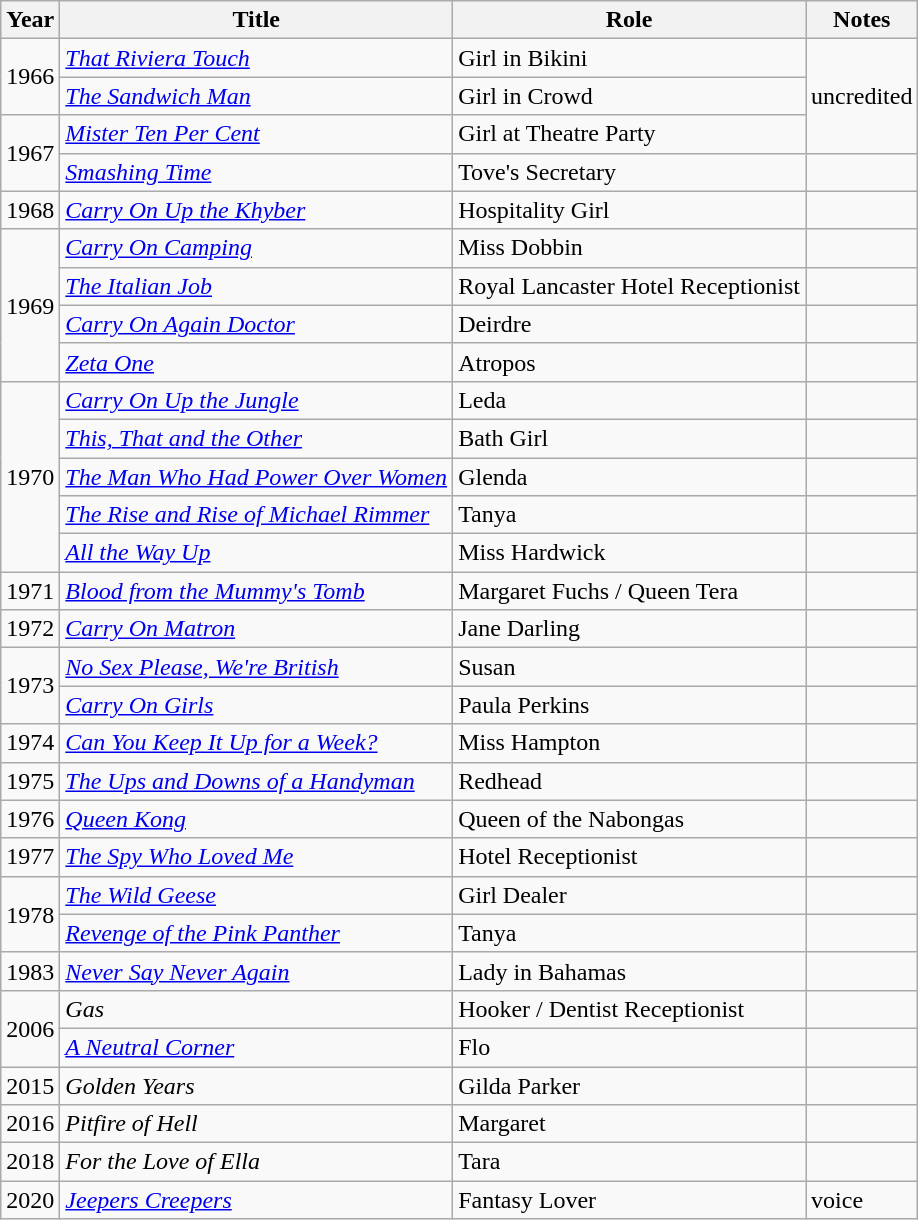<table class="wikitable sortable">
<tr>
<th>Year</th>
<th>Title</th>
<th>Role</th>
<th>Notes</th>
</tr>
<tr>
<td rowspan=2>1966</td>
<td><em><a href='#'>That Riviera Touch</a></em></td>
<td>Girl in Bikini</td>
<td rowspan="3">uncredited</td>
</tr>
<tr>
<td><em><a href='#'>The Sandwich Man</a></em></td>
<td>Girl in Crowd</td>
</tr>
<tr>
<td rowspan=2>1967</td>
<td><em><a href='#'>Mister Ten Per Cent</a></em></td>
<td>Girl at Theatre Party</td>
</tr>
<tr>
<td><em><a href='#'>Smashing Time</a></em></td>
<td>Tove's Secretary</td>
<td></td>
</tr>
<tr>
<td>1968</td>
<td><em><a href='#'>Carry On Up the Khyber</a></em></td>
<td>Hospitality Girl</td>
<td></td>
</tr>
<tr>
<td rowspan=4>1969</td>
<td><em><a href='#'>Carry On Camping</a></em></td>
<td>Miss Dobbin</td>
<td></td>
</tr>
<tr>
<td><em><a href='#'>The Italian Job</a></em></td>
<td>Royal Lancaster Hotel Receptionist</td>
<td></td>
</tr>
<tr>
<td><em><a href='#'>Carry On Again Doctor</a></em></td>
<td>Deirdre</td>
<td></td>
</tr>
<tr>
<td><em><a href='#'>Zeta One</a></em></td>
<td>Atropos</td>
<td></td>
</tr>
<tr>
<td rowspan=5>1970</td>
<td><em><a href='#'>Carry On Up the Jungle</a></em></td>
<td>Leda</td>
<td></td>
</tr>
<tr>
<td><em><a href='#'>This, That and the Other</a></em></td>
<td>Bath Girl</td>
<td></td>
</tr>
<tr>
<td><em><a href='#'>The Man Who Had Power Over Women</a></em></td>
<td>Glenda</td>
<td></td>
</tr>
<tr>
<td><em><a href='#'>The Rise and Rise of Michael Rimmer</a></em></td>
<td>Tanya</td>
<td></td>
</tr>
<tr>
<td><em><a href='#'>All the Way Up</a></em></td>
<td>Miss Hardwick</td>
<td></td>
</tr>
<tr>
<td>1971</td>
<td><em><a href='#'>Blood from the Mummy's Tomb</a></em></td>
<td>Margaret Fuchs / Queen Tera</td>
<td></td>
</tr>
<tr>
<td>1972</td>
<td><em><a href='#'>Carry On Matron</a></em></td>
<td>Jane Darling</td>
<td></td>
</tr>
<tr>
<td rowspan=2>1973</td>
<td><em><a href='#'>No Sex Please, We're British</a></em></td>
<td>Susan</td>
<td></td>
</tr>
<tr>
<td><em><a href='#'>Carry On Girls</a></em></td>
<td>Paula Perkins</td>
<td></td>
</tr>
<tr>
<td>1974</td>
<td><em><a href='#'>Can You Keep It Up for a Week?</a></em></td>
<td>Miss Hampton</td>
<td></td>
</tr>
<tr>
<td>1975</td>
<td><em><a href='#'>The Ups and Downs of a Handyman</a></em></td>
<td>Redhead</td>
<td></td>
</tr>
<tr>
<td>1976</td>
<td><em><a href='#'>Queen Kong</a></em></td>
<td>Queen of the Nabongas</td>
<td></td>
</tr>
<tr>
<td>1977</td>
<td><em><a href='#'>The Spy Who Loved Me</a></em></td>
<td>Hotel Receptionist</td>
<td></td>
</tr>
<tr>
<td rowspan=2>1978</td>
<td><em><a href='#'>The Wild Geese</a></em></td>
<td>Girl Dealer</td>
<td></td>
</tr>
<tr>
<td><em><a href='#'>Revenge of the Pink Panther</a></em></td>
<td>Tanya</td>
<td></td>
</tr>
<tr>
<td>1983</td>
<td><em><a href='#'>Never Say Never Again</a></em></td>
<td>Lady in Bahamas</td>
<td></td>
</tr>
<tr>
<td rowspan=2>2006</td>
<td><em>Gas</em></td>
<td>Hooker / Dentist Receptionist</td>
<td></td>
</tr>
<tr>
<td><em><a href='#'>A Neutral Corner</a></em></td>
<td>Flo</td>
<td></td>
</tr>
<tr>
<td>2015</td>
<td><em>Golden Years</em></td>
<td>Gilda Parker</td>
<td></td>
</tr>
<tr>
<td>2016</td>
<td><em>Pitfire of Hell</em></td>
<td>Margaret</td>
<td></td>
</tr>
<tr>
<td>2018</td>
<td><em>For the Love of Ella</em></td>
<td>Tara</td>
<td></td>
</tr>
<tr>
<td>2020</td>
<td><em><a href='#'>Jeepers Creepers</a></em></td>
<td>Fantasy Lover</td>
<td>voice</td>
</tr>
</table>
